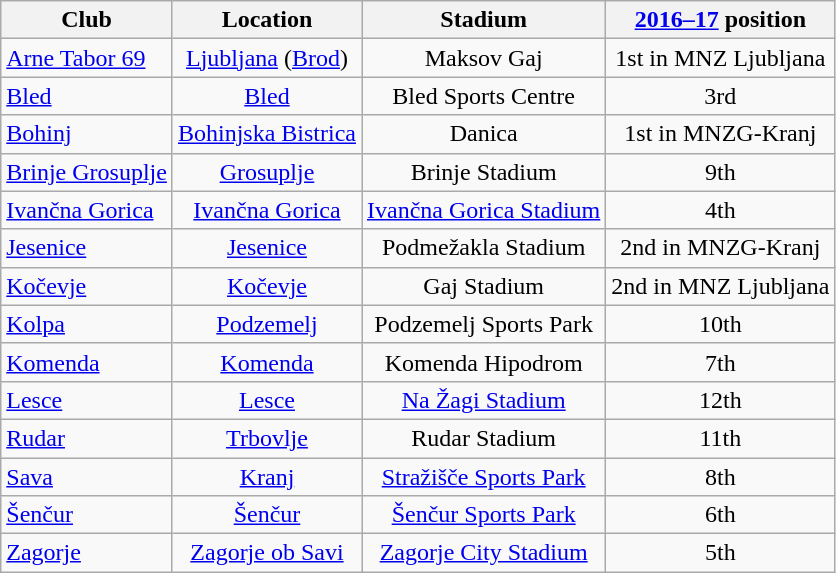<table class="wikitable" style="text-align:center;">
<tr>
<th>Club</th>
<th>Location</th>
<th>Stadium</th>
<th><a href='#'>2016–17</a> position</th>
</tr>
<tr>
<td style="text-align:left;"><a href='#'>Arne Tabor 69</a></td>
<td><a href='#'>Ljubljana</a> (<a href='#'>Brod</a>)</td>
<td>Maksov Gaj</td>
<td>1st in MNZ Ljubljana</td>
</tr>
<tr>
<td style="text-align:left;"><a href='#'>Bled</a></td>
<td><a href='#'>Bled</a></td>
<td>Bled Sports Centre</td>
<td>3rd</td>
</tr>
<tr>
<td style="text-align:left;"><a href='#'>Bohinj</a></td>
<td><a href='#'>Bohinjska Bistrica</a></td>
<td>Danica</td>
<td>1st in MNZG-Kranj</td>
</tr>
<tr>
<td style="text-align:left;"><a href='#'>Brinje Grosuplje</a></td>
<td><a href='#'>Grosuplje</a></td>
<td>Brinje Stadium</td>
<td>9th</td>
</tr>
<tr>
<td style="text-align:left;"><a href='#'>Ivančna Gorica</a></td>
<td><a href='#'>Ivančna Gorica</a></td>
<td><a href='#'>Ivančna Gorica Stadium</a></td>
<td>4th</td>
</tr>
<tr>
<td style="text-align:left;"><a href='#'>Jesenice</a></td>
<td><a href='#'>Jesenice</a></td>
<td>Podmežakla Stadium</td>
<td>2nd in MNZG-Kranj</td>
</tr>
<tr>
<td style="text-align:left;"><a href='#'>Kočevje</a></td>
<td><a href='#'>Kočevje</a></td>
<td>Gaj Stadium</td>
<td>2nd in MNZ Ljubljana</td>
</tr>
<tr>
<td style="text-align:left;"><a href='#'>Kolpa</a></td>
<td><a href='#'>Podzemelj</a></td>
<td>Podzemelj Sports Park</td>
<td>10th</td>
</tr>
<tr>
<td style="text-align:left;"><a href='#'>Komenda</a></td>
<td><a href='#'>Komenda</a></td>
<td>Komenda Hipodrom</td>
<td>7th</td>
</tr>
<tr>
<td style="text-align:left;"><a href='#'>Lesce</a></td>
<td><a href='#'>Lesce</a></td>
<td><a href='#'>Na Žagi Stadium</a></td>
<td>12th</td>
</tr>
<tr>
<td style="text-align:left;"><a href='#'>Rudar</a></td>
<td><a href='#'>Trbovlje</a></td>
<td>Rudar Stadium</td>
<td>11th</td>
</tr>
<tr>
<td style="text-align:left;"><a href='#'>Sava</a></td>
<td><a href='#'>Kranj</a></td>
<td><a href='#'>Stražišče Sports Park</a></td>
<td>8th</td>
</tr>
<tr>
<td style="text-align:left;"><a href='#'>Šenčur</a></td>
<td><a href='#'>Šenčur</a></td>
<td><a href='#'>Šenčur Sports Park</a></td>
<td>6th</td>
</tr>
<tr>
<td style="text-align:left;"><a href='#'>Zagorje</a></td>
<td><a href='#'>Zagorje ob Savi</a></td>
<td><a href='#'>Zagorje City Stadium</a></td>
<td>5th</td>
</tr>
</table>
